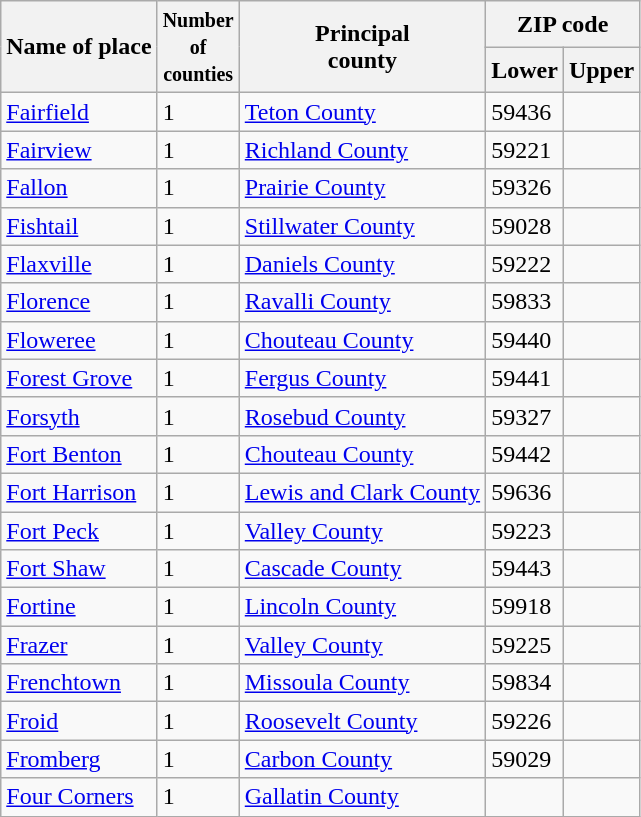<table class=wikitable>
<tr>
<th rowspan=2>Name of place</th>
<th rowspan=2><small>Number <br>of<br>counties</small></th>
<th rowspan=2>Principal <br> county</th>
<th colspan=2>ZIP code</th>
</tr>
<tr>
<th>Lower</th>
<th>Upper</th>
</tr>
<tr>
<td><a href='#'>Fairfield</a></td>
<td>1</td>
<td><a href='#'>Teton County</a></td>
<td>59436</td>
<td></td>
</tr>
<tr>
<td><a href='#'>Fairview</a></td>
<td>1</td>
<td><a href='#'>Richland County</a></td>
<td>59221</td>
<td></td>
</tr>
<tr>
<td><a href='#'>Fallon</a></td>
<td>1</td>
<td><a href='#'>Prairie County</a></td>
<td>59326</td>
<td></td>
</tr>
<tr>
<td><a href='#'>Fishtail</a></td>
<td>1</td>
<td><a href='#'>Stillwater County</a></td>
<td>59028</td>
<td></td>
</tr>
<tr>
<td><a href='#'>Flaxville</a></td>
<td>1</td>
<td><a href='#'>Daniels County</a></td>
<td>59222</td>
<td></td>
</tr>
<tr>
<td><a href='#'>Florence</a></td>
<td>1</td>
<td><a href='#'>Ravalli County</a></td>
<td>59833</td>
<td></td>
</tr>
<tr>
<td><a href='#'>Floweree</a></td>
<td>1</td>
<td><a href='#'>Chouteau County</a></td>
<td>59440</td>
<td></td>
</tr>
<tr>
<td><a href='#'>Forest Grove</a></td>
<td>1</td>
<td><a href='#'>Fergus County</a></td>
<td>59441</td>
<td></td>
</tr>
<tr>
<td><a href='#'>Forsyth</a></td>
<td>1</td>
<td><a href='#'>Rosebud County</a></td>
<td>59327</td>
<td></td>
</tr>
<tr>
<td><a href='#'>Fort Benton</a></td>
<td>1</td>
<td><a href='#'>Chouteau County</a></td>
<td>59442</td>
<td></td>
</tr>
<tr>
<td><a href='#'>Fort Harrison</a></td>
<td>1</td>
<td><a href='#'>Lewis and Clark County</a></td>
<td>59636</td>
<td></td>
</tr>
<tr>
<td><a href='#'>Fort Peck</a></td>
<td>1</td>
<td><a href='#'>Valley County</a></td>
<td>59223</td>
<td></td>
</tr>
<tr>
<td><a href='#'>Fort Shaw</a></td>
<td>1</td>
<td><a href='#'>Cascade County</a></td>
<td>59443</td>
<td></td>
</tr>
<tr>
<td><a href='#'>Fortine</a></td>
<td>1</td>
<td><a href='#'>Lincoln County</a></td>
<td>59918</td>
<td></td>
</tr>
<tr>
<td><a href='#'>Frazer</a></td>
<td>1</td>
<td><a href='#'>Valley County</a></td>
<td>59225</td>
<td></td>
</tr>
<tr>
<td><a href='#'>Frenchtown</a></td>
<td>1</td>
<td><a href='#'>Missoula County</a></td>
<td>59834</td>
<td></td>
</tr>
<tr>
<td><a href='#'>Froid</a></td>
<td>1</td>
<td><a href='#'>Roosevelt County</a></td>
<td>59226</td>
<td></td>
</tr>
<tr>
<td><a href='#'>Fromberg</a></td>
<td>1</td>
<td><a href='#'>Carbon County</a></td>
<td>59029</td>
<td></td>
</tr>
<tr>
<td><a href='#'>Four Corners</a></td>
<td>1</td>
<td><a href='#'>Gallatin County</a></td>
<td></td>
<td></td>
</tr>
</table>
